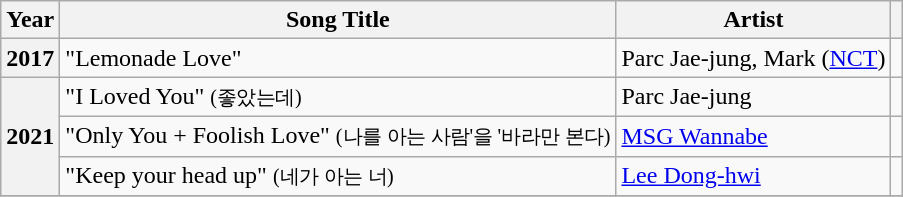<table class="wikitable sortable plainrowheaders">
<tr>
<th scope="col">Year</th>
<th scope="col">Song Title</th>
<th scope="col">Artist</th>
<th scope="col" class="unsortable"></th>
</tr>
<tr>
<th scope="row">2017</th>
<td>"Lemonade Love" <small></small></td>
<td>Parc Jae-jung, Mark (<a href='#'>NCT</a>)</td>
<td style="text-align:center"></td>
</tr>
<tr>
<th scope="row" rowspan="3">2021</th>
<td>"I Loved You" <small>(좋았는데)</small></td>
<td>Parc Jae-jung</td>
<td style="text-align:center"></td>
</tr>
<tr>
<td>"Only You + Foolish Love" <small>(나를 아는 사람'을 '바라만 본다)</small></td>
<td><a href='#'>MSG Wannabe</a></td>
<td style="text-align:center"></td>
</tr>
<tr>
<td>"Keep your head up" <small>(네가 아는 너)</small></td>
<td><a href='#'>Lee Dong-hwi</a></td>
<td style="text-align:center"></td>
</tr>
<tr>
</tr>
</table>
